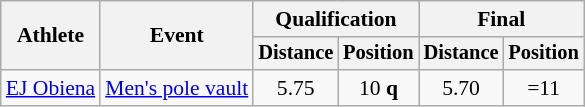<table class="wikitable" style="font-size:90%">
<tr>
<th rowspan="2">Athlete</th>
<th rowspan="2">Event</th>
<th colspan="2">Qualification</th>
<th colspan="2">Final</th>
</tr>
<tr style="font-size:95%">
<th>Distance</th>
<th>Position</th>
<th>Distance</th>
<th>Position</th>
</tr>
<tr align=center>
<td align=left><a href='#'>EJ Obiena</a></td>
<td align=left><a href='#'>Men's pole vault</a></td>
<td>5.75</td>
<td>10 <strong>q</strong></td>
<td>5.70</td>
<td>=11</td>
</tr>
</table>
